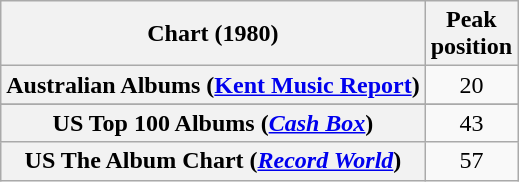<table class="wikitable sortable plainrowheaders" style="text-align:center">
<tr>
<th scope="col">Chart (1980)</th>
<th scope="col">Peak<br>position</th>
</tr>
<tr>
<th scope="row">Australian Albums (<a href='#'>Kent Music Report</a>)</th>
<td>20</td>
</tr>
<tr>
</tr>
<tr>
</tr>
<tr>
<th scope="row">US Top 100 Albums (<em><a href='#'>Cash Box</a></em>)</th>
<td>43</td>
</tr>
<tr>
<th scope="row">US The Album Chart (<em><a href='#'>Record World</a></em>)</th>
<td>57</td>
</tr>
</table>
